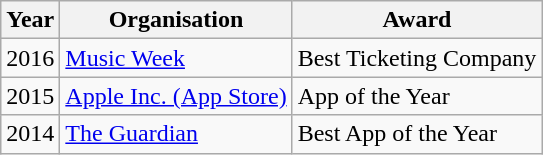<table class="wikitable">
<tr>
<th>Year</th>
<th>Organisation</th>
<th>Award</th>
</tr>
<tr>
<td>2016</td>
<td><a href='#'>Music Week</a></td>
<td>Best Ticketing Company</td>
</tr>
<tr>
<td>2015</td>
<td><a href='#'>Apple Inc. (App Store)</a></td>
<td>App of the Year</td>
</tr>
<tr>
<td>2014</td>
<td><a href='#'>The Guardian</a></td>
<td>Best App of the Year</td>
</tr>
</table>
